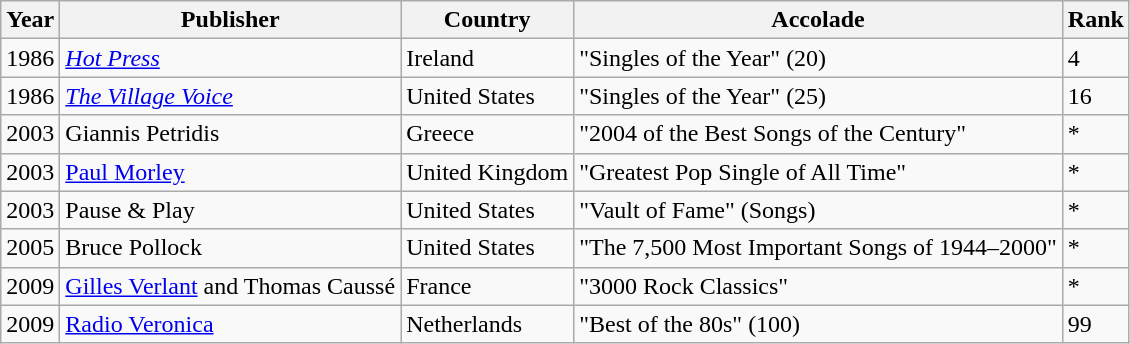<table class="wikitable sortable">
<tr>
<th>Year</th>
<th>Publisher</th>
<th>Country</th>
<th>Accolade</th>
<th>Rank</th>
</tr>
<tr>
<td>1986</td>
<td><em><a href='#'>Hot Press</a></em></td>
<td>Ireland</td>
<td>"Singles of the Year" (20)</td>
<td>4</td>
</tr>
<tr>
<td>1986</td>
<td><em><a href='#'>The Village Voice</a></em></td>
<td>United States</td>
<td>"Singles of the Year" (25)</td>
<td>16</td>
</tr>
<tr>
<td>2003</td>
<td>Giannis Petridis</td>
<td>Greece</td>
<td>"2004 of the Best Songs of the Century"</td>
<td>*</td>
</tr>
<tr>
<td>2003</td>
<td><a href='#'>Paul Morley</a></td>
<td>United Kingdom</td>
<td>"Greatest Pop Single of All Time"</td>
<td>*</td>
</tr>
<tr>
<td>2003</td>
<td>Pause & Play</td>
<td>United States</td>
<td>"Vault of Fame" (Songs)</td>
<td>*</td>
</tr>
<tr>
<td>2005</td>
<td>Bruce Pollock</td>
<td>United States</td>
<td>"The 7,500 Most Important Songs of 1944–2000"</td>
<td>*</td>
</tr>
<tr>
<td>2009</td>
<td><a href='#'>Gilles Verlant</a> and Thomas Caussé</td>
<td>France</td>
<td>"3000 Rock Classics"</td>
<td>*</td>
</tr>
<tr>
<td>2009</td>
<td><a href='#'>Radio Veronica</a></td>
<td>Netherlands</td>
<td>"Best of the 80s" (100)</td>
<td>99</td>
</tr>
</table>
